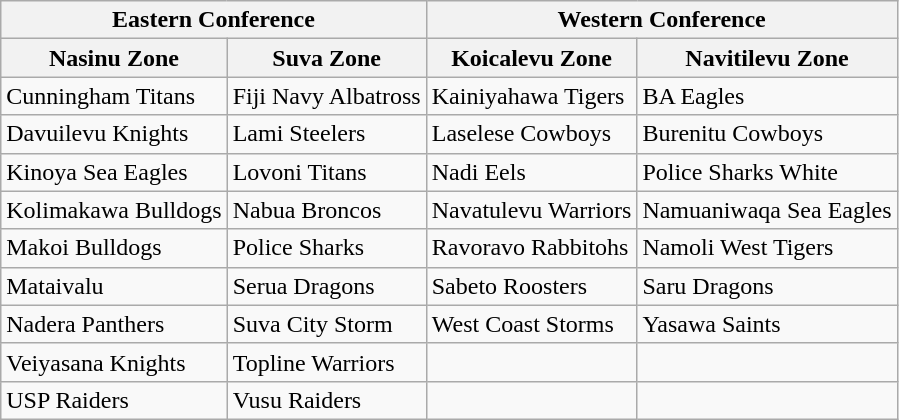<table class="wikitable">
<tr>
<th colspan="2">Eastern Conference</th>
<th colspan="2">Western Conference</th>
</tr>
<tr>
<th>Nasinu Zone</th>
<th>Suva Zone</th>
<th>Koicalevu Zone</th>
<th>Navitilevu Zone</th>
</tr>
<tr>
<td> Cunningham Titans</td>
<td> Fiji Navy Albatross</td>
<td> Kainiyahawa Tigers</td>
<td> BA Eagles</td>
</tr>
<tr>
<td> Davuilevu Knights</td>
<td> Lami Steelers</td>
<td> Laselese Cowboys</td>
<td> Burenitu Cowboys</td>
</tr>
<tr>
<td> Kinoya Sea Eagles</td>
<td> Lovoni Titans</td>
<td> Nadi Eels</td>
<td> Police Sharks White</td>
</tr>
<tr>
<td> Kolimakawa Bulldogs</td>
<td> Nabua Broncos</td>
<td> Navatulevu Warriors</td>
<td> Namuaniwaqa Sea Eagles</td>
</tr>
<tr>
<td> Makoi Bulldogs</td>
<td> Police Sharks</td>
<td> Ravoravo Rabbitohs</td>
<td> Namoli West Tigers</td>
</tr>
<tr>
<td> Mataivalu</td>
<td> Serua Dragons</td>
<td> Sabeto Roosters</td>
<td> Saru Dragons</td>
</tr>
<tr>
<td> Nadera Panthers</td>
<td> Suva City Storm</td>
<td> West Coast Storms</td>
<td> Yasawa Saints</td>
</tr>
<tr>
<td> Veiyasana Knights</td>
<td> Topline Warriors</td>
<td></td>
<td></td>
</tr>
<tr>
<td> USP Raiders</td>
<td> Vusu Raiders</td>
<td></td>
<td></td>
</tr>
</table>
